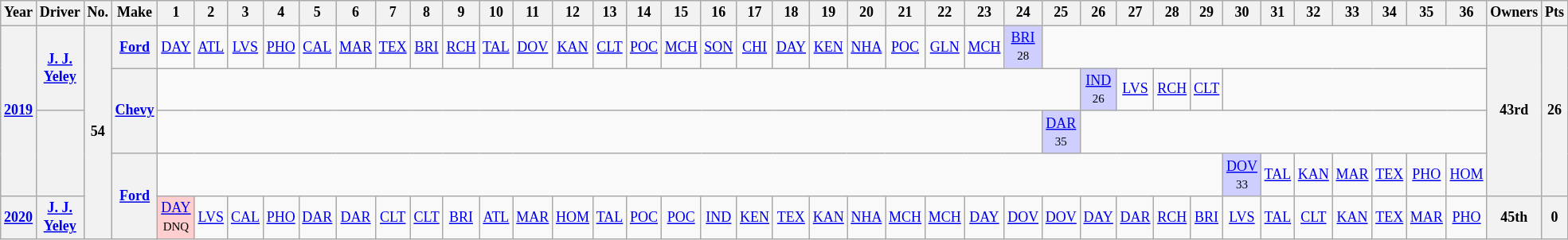<table class="wikitable" style="text-align:center; font-size:75%">
<tr>
<th>Year</th>
<th>Driver</th>
<th>No.</th>
<th>Make</th>
<th>1</th>
<th>2</th>
<th>3</th>
<th>4</th>
<th>5</th>
<th>6</th>
<th>7</th>
<th>8</th>
<th>9</th>
<th>10</th>
<th>11</th>
<th>12</th>
<th>13</th>
<th>14</th>
<th>15</th>
<th>16</th>
<th>17</th>
<th>18</th>
<th>19</th>
<th>20</th>
<th>21</th>
<th>22</th>
<th>23</th>
<th>24</th>
<th>25</th>
<th>26</th>
<th>27</th>
<th>28</th>
<th>29</th>
<th>30</th>
<th>31</th>
<th>32</th>
<th>33</th>
<th>34</th>
<th>35</th>
<th>36</th>
<th>Owners</th>
<th>Pts</th>
</tr>
<tr>
<th rowspan=4><a href='#'>2019</a></th>
<th rowspan=2><a href='#'>J. J. Yeley</a></th>
<th rowspan=5>54</th>
<th><a href='#'>Ford</a></th>
<td><a href='#'>DAY</a></td>
<td><a href='#'>ATL</a></td>
<td><a href='#'>LVS</a></td>
<td><a href='#'>PHO</a></td>
<td><a href='#'>CAL</a></td>
<td><a href='#'>MAR</a></td>
<td><a href='#'>TEX</a></td>
<td><a href='#'>BRI</a></td>
<td><a href='#'>RCH</a></td>
<td><a href='#'>TAL</a></td>
<td><a href='#'>DOV</a></td>
<td><a href='#'>KAN</a></td>
<td><a href='#'>CLT</a></td>
<td><a href='#'>POC</a></td>
<td><a href='#'>MCH</a></td>
<td><a href='#'>SON</a></td>
<td><a href='#'>CHI</a></td>
<td><a href='#'>DAY</a></td>
<td><a href='#'>KEN</a></td>
<td><a href='#'>NHA</a></td>
<td><a href='#'>POC</a></td>
<td><a href='#'>GLN</a></td>
<td><a href='#'>MCH</a></td>
<td style="background:#CFCFFF;"><a href='#'>BRI</a><br><small>28</small></td>
<td colspan=12></td>
<th rowspan=4>43rd</th>
<th rowspan=4>26</th>
</tr>
<tr>
<th rowspan=2><a href='#'>Chevy</a></th>
<td colspan=25></td>
<td style="background:#CFCFFF;"><a href='#'>IND</a><br><small>26</small></td>
<td><a href='#'>LVS</a></td>
<td><a href='#'>RCH</a></td>
<td><a href='#'>CLT</a></td>
<td colspan=7></td>
</tr>
<tr>
<th rowspan=2></th>
<td colspan=24></td>
<td style="background:#CFCFFF;"><a href='#'>DAR</a><br><small>35</small></td>
<td colspan=11></td>
</tr>
<tr>
<th rowspan=2><a href='#'>Ford</a></th>
<td colspan=29></td>
<td style="background:#CFCFFF;"><a href='#'>DOV</a><br><small>33</small></td>
<td><a href='#'>TAL</a></td>
<td><a href='#'>KAN</a></td>
<td><a href='#'>MAR</a></td>
<td><a href='#'>TEX</a></td>
<td><a href='#'>PHO</a></td>
<td><a href='#'>HOM</a></td>
</tr>
<tr>
<th><a href='#'>2020</a></th>
<th><a href='#'>J. J. Yeley</a></th>
<td style="background:#FFCFCF;"><a href='#'>DAY</a><br><small>DNQ</small></td>
<td><a href='#'>LVS</a></td>
<td><a href='#'>CAL</a></td>
<td><a href='#'>PHO</a></td>
<td><a href='#'>DAR</a></td>
<td><a href='#'>DAR</a></td>
<td><a href='#'>CLT</a></td>
<td><a href='#'>CLT</a></td>
<td><a href='#'>BRI</a></td>
<td><a href='#'>ATL</a></td>
<td><a href='#'>MAR</a></td>
<td><a href='#'>HOM</a></td>
<td><a href='#'>TAL</a></td>
<td><a href='#'>POC</a></td>
<td><a href='#'>POC</a></td>
<td><a href='#'>IND</a></td>
<td><a href='#'>KEN</a></td>
<td><a href='#'>TEX</a></td>
<td><a href='#'>KAN</a></td>
<td><a href='#'>NHA</a></td>
<td><a href='#'>MCH</a></td>
<td><a href='#'>MCH</a></td>
<td><a href='#'>DAY</a></td>
<td><a href='#'>DOV</a></td>
<td><a href='#'>DOV</a></td>
<td><a href='#'>DAY</a></td>
<td><a href='#'>DAR</a></td>
<td><a href='#'>RCH</a></td>
<td><a href='#'>BRI</a></td>
<td><a href='#'>LVS</a></td>
<td><a href='#'>TAL</a></td>
<td><a href='#'>CLT</a></td>
<td><a href='#'>KAN</a></td>
<td><a href='#'>TEX</a></td>
<td><a href='#'>MAR</a></td>
<td><a href='#'>PHO</a></td>
<th>45th</th>
<th>0</th>
</tr>
</table>
